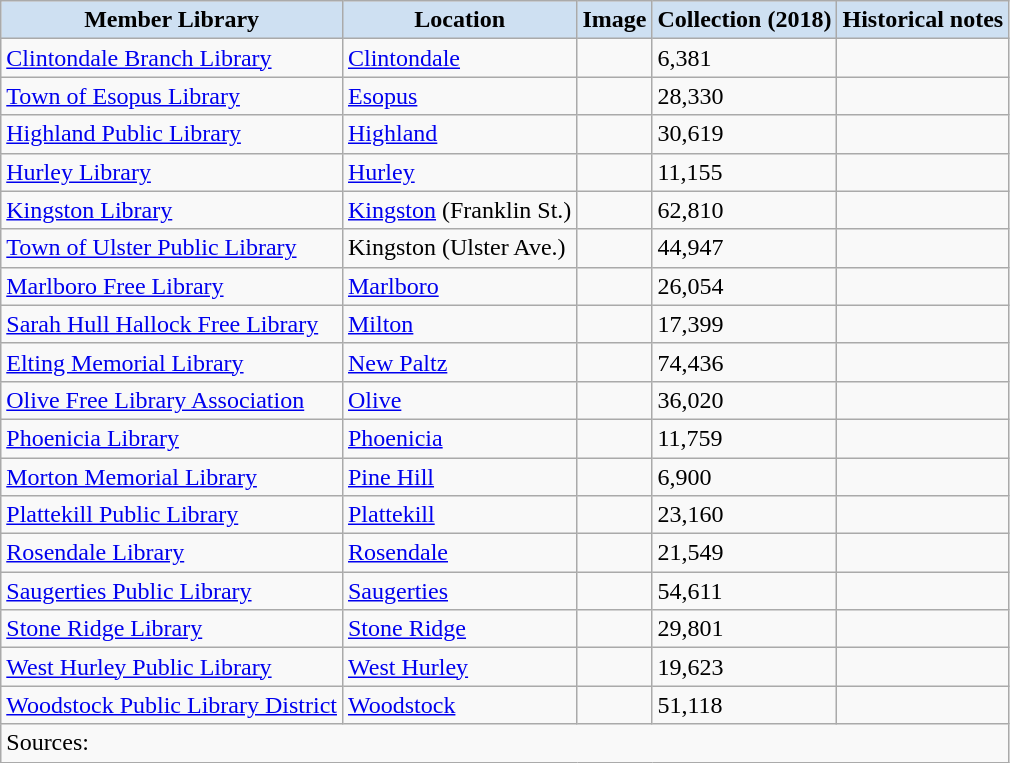<table class="wikitable sortable" align="center">
<tr>
<th style="background-color:#cee0f2;"><strong>Member Library</strong></th>
<th style="background-color:#cee0f2;"><strong>Location</strong></th>
<th style="background-color:#cee0f2;" class="unsortable"><strong>Image</strong></th>
<th style="background-color:#cee0f2;" data-sort-type="number"><strong>Collection</strong> (2018)</th>
<th style="background-color:#cee0f2;" class="unsortable"><strong>Historical notes</strong></th>
</tr>
<tr>
<td><a href='#'>Clintondale Branch Library</a></td>
<td><a href='#'>Clintondale</a></td>
<td></td>
<td>6,381</td>
<td></td>
</tr>
<tr>
<td><a href='#'>Town of Esopus Library</a></td>
<td><a href='#'>Esopus</a></td>
<td></td>
<td>28,330</td>
<td></td>
</tr>
<tr>
<td><a href='#'>Highland Public Library</a></td>
<td><a href='#'>Highland</a></td>
<td></td>
<td>30,619</td>
<td></td>
</tr>
<tr>
<td><a href='#'>Hurley Library</a></td>
<td><a href='#'>Hurley</a></td>
<td></td>
<td>11,155</td>
<td></td>
</tr>
<tr>
<td><a href='#'>Kingston Library</a></td>
<td><a href='#'>Kingston</a> (Franklin St.)</td>
<td></td>
<td>62,810</td>
<td></td>
</tr>
<tr>
<td><a href='#'>Town of Ulster Public Library</a></td>
<td>Kingston (Ulster Ave.)</td>
<td></td>
<td>44,947</td>
<td></td>
</tr>
<tr>
<td><a href='#'>Marlboro Free Library</a></td>
<td><a href='#'>Marlboro</a></td>
<td></td>
<td>26,054</td>
<td></td>
</tr>
<tr>
<td><a href='#'>Sarah Hull Hallock Free Library</a></td>
<td><a href='#'>Milton</a></td>
<td></td>
<td>17,399</td>
<td></td>
</tr>
<tr>
<td><a href='#'>Elting Memorial Library</a></td>
<td><a href='#'>New Paltz</a></td>
<td></td>
<td>74,436</td>
<td></td>
</tr>
<tr>
<td><a href='#'>Olive Free Library Association</a></td>
<td><a href='#'>Olive</a></td>
<td></td>
<td>36,020</td>
<td></td>
</tr>
<tr>
<td><a href='#'>Phoenicia Library</a></td>
<td><a href='#'>Phoenicia</a></td>
<td></td>
<td>11,759</td>
<td></td>
</tr>
<tr>
<td><a href='#'>Morton Memorial Library</a></td>
<td><a href='#'>Pine Hill</a></td>
<td></td>
<td>6,900</td>
<td></td>
</tr>
<tr>
<td><a href='#'>Plattekill Public Library</a></td>
<td><a href='#'>Plattekill</a></td>
<td></td>
<td>23,160</td>
<td></td>
</tr>
<tr>
<td><a href='#'>Rosendale Library</a></td>
<td><a href='#'>Rosendale</a></td>
<td></td>
<td>21,549</td>
<td></td>
</tr>
<tr>
<td><a href='#'>Saugerties Public Library</a></td>
<td><a href='#'>Saugerties</a></td>
<td></td>
<td>54,611</td>
<td></td>
</tr>
<tr>
<td><a href='#'>Stone Ridge Library</a></td>
<td><a href='#'>Stone Ridge</a></td>
<td></td>
<td>29,801</td>
<td></td>
</tr>
<tr>
<td><a href='#'>West Hurley Public Library</a></td>
<td><a href='#'>West Hurley</a></td>
<td></td>
<td>19,623</td>
<td></td>
</tr>
<tr>
<td><a href='#'>Woodstock Public Library District</a></td>
<td><a href='#'>Woodstock</a></td>
<td></td>
<td>51,118</td>
<td></td>
</tr>
<tr class="sortbottom">
<td colspan= 5>Sources:</td>
</tr>
</table>
